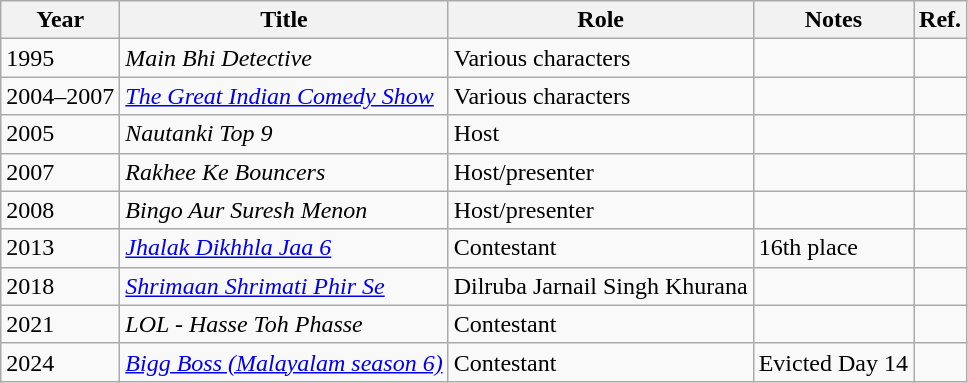<table class="wikitable plainrowheaders sortable">
<tr>
<th scope="col">Year</th>
<th scope="col">Title</th>
<th scope="col">Role</th>
<th scope="col" class="unsortable">Notes</th>
<th scope="col" class="unsortable">Ref.</th>
</tr>
<tr>
<td>1995</td>
<td><em>Main Bhi Detective</em></td>
<td>Various characters</td>
<td></td>
<td></td>
</tr>
<tr>
<td>2004–2007</td>
<td><em><a href='#'>The Great Indian Comedy Show</a></em></td>
<td>Various characters</td>
<td></td>
<td></td>
</tr>
<tr>
<td>2005</td>
<td><em>Nautanki Top 9</em></td>
<td>Host</td>
<td></td>
<td></td>
</tr>
<tr>
<td>2007</td>
<td><em>Rakhee Ke Bouncers</em></td>
<td>Host/presenter</td>
<td></td>
<td></td>
</tr>
<tr>
<td>2008</td>
<td><em>Bingo Aur Suresh Menon</em></td>
<td>Host/presenter</td>
<td></td>
</tr>
<tr>
<td>2013</td>
<td><em><a href='#'>Jhalak Dikhhla Jaa 6</a></em></td>
<td>Contestant</td>
<td>16th place</td>
<td></td>
</tr>
<tr>
<td>2018</td>
<td><em><a href='#'>Shrimaan Shrimati Phir Se</a></em></td>
<td>Dilruba Jarnail Singh Khurana</td>
<td></td>
<td></td>
</tr>
<tr>
<td>2021</td>
<td><em>LOL - Hasse Toh Phasse</em></td>
<td>Contestant</td>
<td></td>
<td></td>
</tr>
<tr>
<td>2024</td>
<td><em><a href='#'>Bigg Boss (Malayalam season 6)</a></em></td>
<td>Contestant</td>
<td>Evicted Day 14</td>
<td></td>
</tr>
</table>
